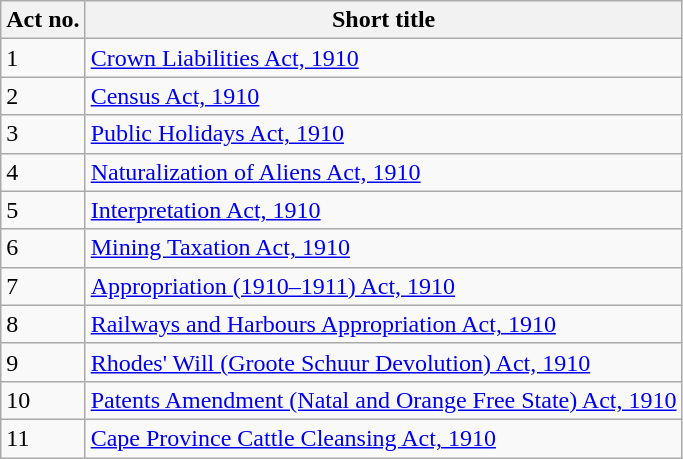<table class="wikitable sortable">
<tr>
<th>Act no.</th>
<th>Short title</th>
</tr>
<tr>
<td>1</td>
<td><a href='#'>Crown Liabilities Act, 1910</a></td>
</tr>
<tr>
<td>2</td>
<td><a href='#'>Census Act, 1910</a></td>
</tr>
<tr>
<td>3</td>
<td><a href='#'>Public Holidays Act, 1910</a></td>
</tr>
<tr>
<td>4</td>
<td><a href='#'>Naturalization of Aliens Act, 1910</a></td>
</tr>
<tr>
<td>5</td>
<td><a href='#'>Interpretation Act, 1910</a></td>
</tr>
<tr>
<td>6</td>
<td><a href='#'>Mining Taxation Act, 1910</a></td>
</tr>
<tr>
<td>7</td>
<td><a href='#'>Appropriation (1910–1911) Act, 1910</a></td>
</tr>
<tr>
<td>8</td>
<td><a href='#'>Railways and Harbours Appropriation Act, 1910</a></td>
</tr>
<tr>
<td>9</td>
<td><a href='#'>Rhodes' Will (Groote Schuur Devolution) Act, 1910</a></td>
</tr>
<tr>
<td>10</td>
<td><a href='#'>Patents Amendment (Natal and Orange Free State) Act, 1910</a></td>
</tr>
<tr>
<td>11</td>
<td><a href='#'>Cape Province Cattle Cleansing Act, 1910</a></td>
</tr>
</table>
